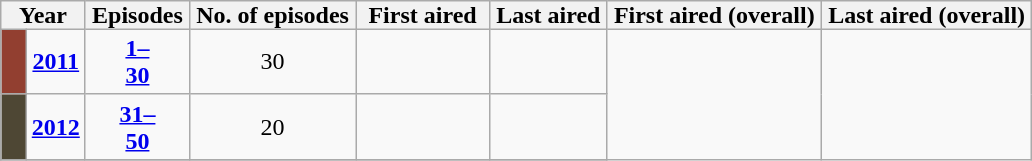<table class="wikitable" style="text-align:center">
<tr>
<th style="padding:0 9px;" colspan="2">Year</th>
<th style="padding:0 4px;">Episodes</th>
<th style="padding:0 4px;">No. of episodes</th>
<th style="padding:0 8px;">First aired</th>
<th style="padding:0 4px;">Last aired</th>
<th style="padding:0 4px;">First aired (overall)</th>
<th style="padding:0 4px;">Last aired (overall)</th>
</tr>
<tr>
<td style="background:#923F30;padding:0 8px;  "></td>
<td><strong><a href='#'>2011</a></strong></td>
<td><strong><a href='#'>1–<br>30</a></strong></td>
<td>30</td>
<td></td>
<td></td>
<td rowspan="3"></td>
<td rowspan="3"></td>
</tr>
<tr>
<td style="background:#4E4734;padding:0 8px;  "></td>
<td><strong><a href='#'>2012</a></strong></td>
<td><strong><a href='#'>31–<br>50</a></strong></td>
<td>20</td>
<td></td>
<td></td>
</tr>
<tr>
</tr>
</table>
